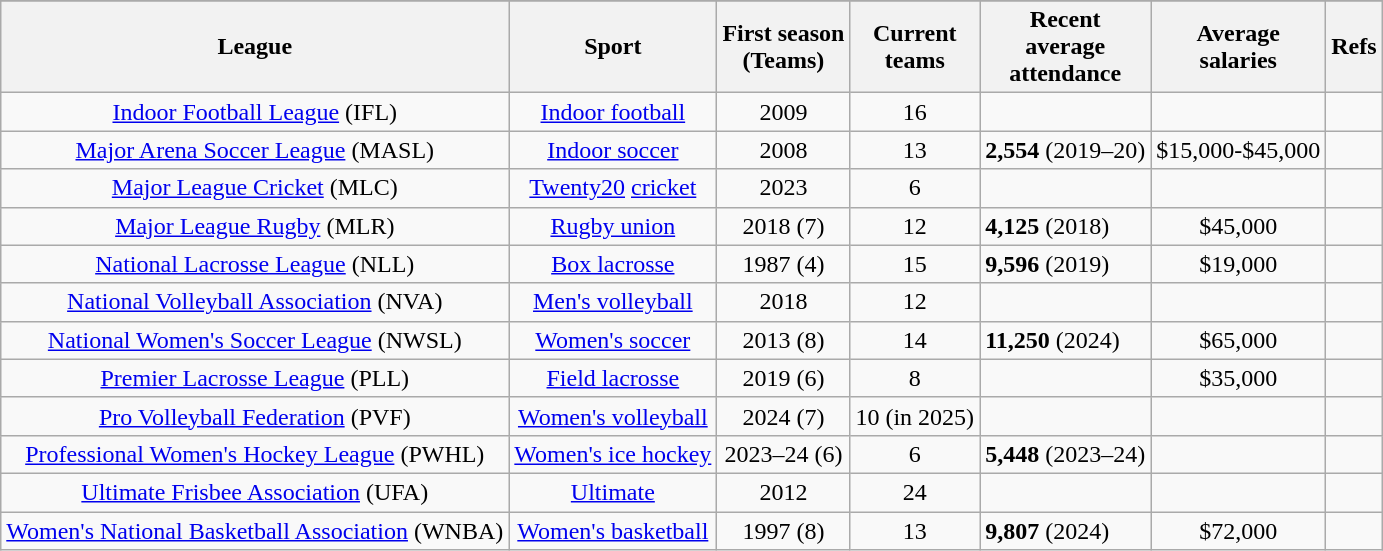<table class="wikitable sortable" style="text-align:center;float:center;">
<tr>
</tr>
<tr>
<th>League</th>
<th>Sport</th>
<th>First season <br> (Teams)</th>
<th>Current <br> teams</th>
<th>Recent <br> average <br> attendance</th>
<th>Average <br> salaries</th>
<th>Refs</th>
</tr>
<tr>
<td><a href='#'>Indoor Football League</a> (IFL)</td>
<td><a href='#'>Indoor football</a></td>
<td>2009</td>
<td>16</td>
<td></td>
<td></td>
<td></td>
</tr>
<tr>
<td><a href='#'>Major Arena Soccer League</a> (MASL)</td>
<td><a href='#'>Indoor soccer</a></td>
<td>2008</td>
<td>13</td>
<td align="left"><strong>2,554</strong> (2019–20)</td>
<td>$15,000-$45,000</td>
<td></td>
</tr>
<tr>
<td><a href='#'>Major League Cricket</a> (MLC)</td>
<td><a href='#'>Twenty20</a> <a href='#'>cricket</a></td>
<td>2023</td>
<td>6</td>
<td align="left"></td>
<td></td>
<td></td>
</tr>
<tr>
<td><a href='#'>Major League Rugby</a> (MLR)</td>
<td><a href='#'>Rugby union</a></td>
<td>2018 (7)</td>
<td>12</td>
<td align="left"><strong>4,125</strong> (2018)</td>
<td>$45,000</td>
<td></td>
</tr>
<tr>
<td><a href='#'>National Lacrosse League</a> (NLL)</td>
<td><a href='#'>Box lacrosse</a></td>
<td>1987 (4)</td>
<td>15</td>
<td align="left"><strong>9,596</strong> (2019)</td>
<td>$19,000</td>
<td></td>
</tr>
<tr>
<td><a href='#'>National Volleyball Association</a> (NVA)</td>
<td><a href='#'>Men's volleyball</a></td>
<td>2018</td>
<td>12</td>
<td align="left"></td>
<td></td>
<td></td>
</tr>
<tr>
<td><a href='#'>National Women's Soccer League</a> (NWSL)</td>
<td><a href='#'>Women's soccer</a></td>
<td>2013 (8)</td>
<td>14</td>
<td align=left><strong>11,250</strong> (2024)</td>
<td>$65,000</td>
<td></td>
</tr>
<tr>
<td><a href='#'>Premier Lacrosse League</a> (PLL)</td>
<td><a href='#'>Field lacrosse</a></td>
<td>2019 (6)</td>
<td>8</td>
<td align="left"></td>
<td>$35,000</td>
<td></td>
</tr>
<tr>
<td><a href='#'>Pro Volleyball Federation</a> (PVF)</td>
<td><a href='#'>Women's volleyball</a></td>
<td>2024 (7)</td>
<td>10 (in 2025)</td>
<td align="left"></td>
<td></td>
<td></td>
</tr>
<tr>
<td><a href='#'>Professional Women's Hockey League</a> (PWHL)</td>
<td><a href='#'>Women's ice hockey</a></td>
<td>2023–24 (6)</td>
<td>6</td>
<td align="left"><strong>5,448</strong> (2023–24)</td>
<td></td>
<td></td>
</tr>
<tr>
<td><a href='#'>Ultimate Frisbee Association</a> (UFA)</td>
<td><a href='#'>Ultimate</a></td>
<td>2012</td>
<td>24</td>
<td align="left"></td>
<td></td>
<td></td>
</tr>
<tr>
<td><a href='#'>Women's National Basketball Association</a> (WNBA)</td>
<td><a href='#'>Women's basketball</a></td>
<td>1997 (8)</td>
<td>13</td>
<td align="left"><strong>9,807</strong> (2024)</td>
<td>$72,000</td>
<td></td>
</tr>
</table>
